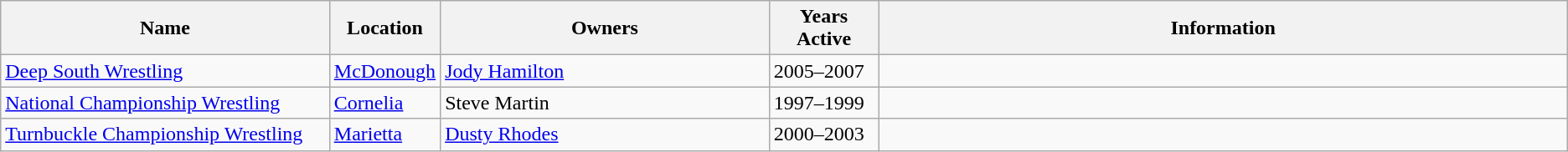<table class=wikitable>
<tr>
<th style="width:21%;">Name</th>
<th style="width:7%;">Location</th>
<th style="width:21%;">Owners</th>
<th style="width:7%;">Years Active</th>
<th style="width:55%;">Information</th>
</tr>
<tr>
<td><a href='#'>Deep South Wrestling</a></td>
<td><a href='#'>McDonough</a></td>
<td><a href='#'>Jody Hamilton</a></td>
<td>2005–2007</td>
<td></td>
</tr>
<tr>
<td><a href='#'>National Championship Wrestling</a></td>
<td><a href='#'>Cornelia</a></td>
<td>Steve Martin</td>
<td>1997–1999</td>
<td></td>
</tr>
<tr>
<td><a href='#'>Turnbuckle Championship Wrestling</a></td>
<td><a href='#'>Marietta</a></td>
<td><a href='#'>Dusty Rhodes</a></td>
<td>2000–2003</td>
<td></td>
</tr>
</table>
